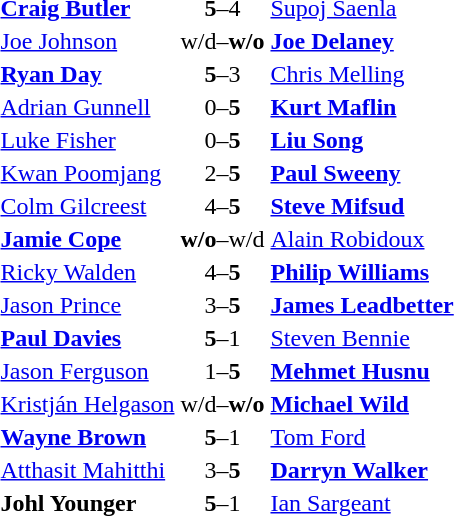<table>
<tr>
<td> <strong><a href='#'>Craig Butler</a></strong></td>
<td align="center"><strong>5</strong>–4</td>
<td> <a href='#'>Supoj Saenla</a></td>
</tr>
<tr>
<td> <a href='#'>Joe Johnson</a></td>
<td align="center">w/d–<strong>w/o</strong></td>
<td> <strong><a href='#'>Joe Delaney</a></strong></td>
</tr>
<tr>
<td> <strong><a href='#'>Ryan Day</a></strong></td>
<td align="center"><strong>5</strong>–3</td>
<td> <a href='#'>Chris Melling</a></td>
</tr>
<tr>
<td> <a href='#'>Adrian Gunnell</a></td>
<td align="center">0–<strong>5</strong></td>
<td> <strong><a href='#'>Kurt Maflin</a></strong></td>
</tr>
<tr>
<td> <a href='#'>Luke Fisher</a></td>
<td align="center">0–<strong>5</strong></td>
<td> <strong><a href='#'>Liu Song</a></strong></td>
</tr>
<tr>
<td> <a href='#'>Kwan Poomjang</a></td>
<td align="center">2–<strong>5</strong></td>
<td> <strong><a href='#'>Paul Sweeny</a></strong></td>
</tr>
<tr>
<td> <a href='#'>Colm Gilcreest</a></td>
<td align="center">4–<strong>5</strong></td>
<td> <strong><a href='#'>Steve Mifsud</a></strong></td>
</tr>
<tr>
<td> <strong><a href='#'>Jamie Cope</a></strong></td>
<td align="center"><strong>w/o</strong>–w/d</td>
<td> <a href='#'>Alain Robidoux</a></td>
</tr>
<tr>
<td> <a href='#'>Ricky Walden</a></td>
<td align="center">4–<strong>5</strong></td>
<td> <strong><a href='#'>Philip Williams</a></strong></td>
</tr>
<tr>
<td> <a href='#'>Jason Prince</a></td>
<td align="center">3–<strong>5</strong></td>
<td> <strong><a href='#'>James Leadbetter</a></strong></td>
</tr>
<tr>
<td> <strong><a href='#'>Paul Davies</a></strong></td>
<td align="center"><strong>5</strong>–1</td>
<td> <a href='#'>Steven Bennie</a></td>
</tr>
<tr>
<td> <a href='#'>Jason Ferguson</a></td>
<td align="center">1–<strong>5</strong></td>
<td> <strong><a href='#'>Mehmet Husnu</a></strong></td>
</tr>
<tr>
<td> <a href='#'>Kristján Helgason</a></td>
<td align="center">w/d–<strong>w/o</strong></td>
<td> <strong><a href='#'>Michael Wild</a></strong></td>
</tr>
<tr>
<td> <strong><a href='#'>Wayne Brown</a></strong></td>
<td align="center"><strong>5</strong>–1</td>
<td> <a href='#'>Tom Ford</a></td>
</tr>
<tr>
<td> <a href='#'>Atthasit Mahitthi</a></td>
<td align="center">3–<strong>5</strong></td>
<td> <strong><a href='#'>Darryn Walker</a></strong></td>
</tr>
<tr>
<td> <strong>Johl Younger</strong></td>
<td align="center"><strong>5</strong>–1</td>
<td> <a href='#'>Ian Sargeant</a></td>
</tr>
</table>
